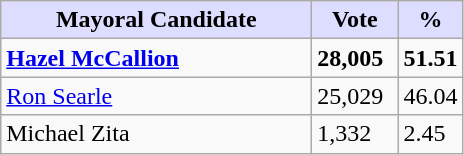<table class="wikitable">
<tr>
<th style="background:#ddf; width:200px;">Mayoral Candidate</th>
<th style="background:#ddf; width:50px;">Vote</th>
<th style="background:#ddf; width:30px;">%</th>
</tr>
<tr>
<td><strong><a href='#'>Hazel McCallion</a></strong></td>
<td><strong>28,005</strong></td>
<td><strong>51.51</strong></td>
</tr>
<tr>
<td><a href='#'>Ron Searle</a></td>
<td>25,029</td>
<td>46.04</td>
</tr>
<tr>
<td>Michael Zita</td>
<td>1,332</td>
<td>2.45</td>
</tr>
</table>
